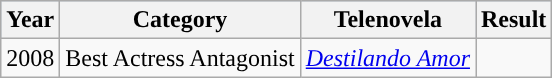<table class="wikitable">
<tr style="background:#b0c4de;">
<th>Year</th>
<th>Category</th>
<th>Telenovela</th>
<th>Result</th>
</tr>
<tr>
<td>2008</td>
<td>Best Actress Antagonist</td>
<td><em><a href='#'>Destilando Amor</a></em></td>
<td></td>
</tr>
</table>
